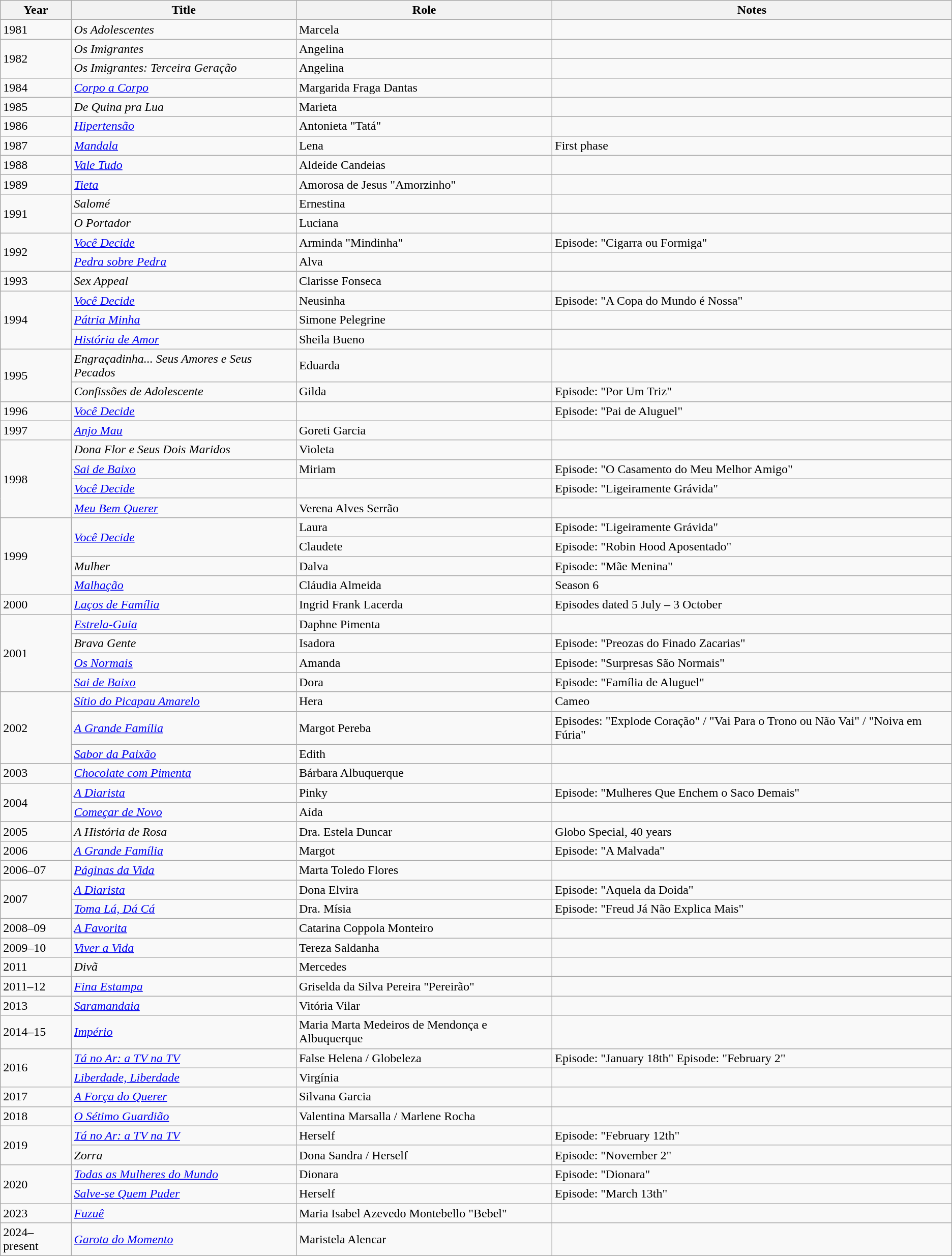<table class="wikitable">
<tr>
<th>Year</th>
<th>Title</th>
<th>Role</th>
<th>Notes</th>
</tr>
<tr>
<td>1981</td>
<td><em>Os Adolescentes</em></td>
<td>Marcela</td>
<td></td>
</tr>
<tr>
<td rowspan=2>1982</td>
<td><em>Os Imigrantes</em></td>
<td>Angelina</td>
<td></td>
</tr>
<tr>
<td><em>Os Imigrantes: Terceira Geração</em></td>
<td>Angelina</td>
<td></td>
</tr>
<tr>
<td>1984</td>
<td><em><a href='#'>Corpo a Corpo</a></em></td>
<td>Margarida Fraga Dantas</td>
<td></td>
</tr>
<tr>
<td>1985</td>
<td><em>De Quina pra Lua</em></td>
<td>Marieta</td>
<td></td>
</tr>
<tr>
<td>1986</td>
<td><em><a href='#'>Hipertensão</a></em></td>
<td>Antonieta "Tatá"</td>
<td></td>
</tr>
<tr>
<td>1987</td>
<td><em><a href='#'>Mandala</a></em></td>
<td>Lena</td>
<td>First phase</td>
</tr>
<tr>
<td>1988</td>
<td><em><a href='#'>Vale Tudo</a></em></td>
<td>Aldeíde Candeias</td>
<td></td>
</tr>
<tr>
<td>1989</td>
<td><em><a href='#'>Tieta</a></em></td>
<td>Amorosa de Jesus "Amorzinho"</td>
<td></td>
</tr>
<tr>
<td rowspan="2">1991</td>
<td><em>Salomé</em></td>
<td>Ernestina</td>
<td></td>
</tr>
<tr>
<td><em>O Portador</em></td>
<td>Luciana</td>
<td></td>
</tr>
<tr>
<td rowspan="2">1992</td>
<td><em><a href='#'>Você Decide</a></em></td>
<td>Arminda "Mindinha"</td>
<td>Episode: "Cigarra ou Formiga"</td>
</tr>
<tr>
<td><em><a href='#'>Pedra sobre Pedra</a></em></td>
<td>Alva</td>
<td></td>
</tr>
<tr>
<td>1993</td>
<td><em>Sex Appeal</em></td>
<td>Clarisse Fonseca</td>
<td></td>
</tr>
<tr>
<td rowspan="3">1994</td>
<td><em><a href='#'>Você Decide</a></em></td>
<td>Neusinha</td>
<td>Episode: "A Copa do Mundo é Nossa"</td>
</tr>
<tr>
<td><em><a href='#'>Pátria Minha</a></em></td>
<td>Simone Pelegrine</td>
<td></td>
</tr>
<tr>
<td><em><a href='#'>História de Amor</a></em></td>
<td>Sheila Bueno</td>
<td></td>
</tr>
<tr>
<td rowspan="2">1995</td>
<td><em>Engraçadinha... Seus Amores e Seus Pecados</em></td>
<td>Eduarda</td>
<td></td>
</tr>
<tr>
<td><em>Confissões de Adolescente</em></td>
<td>Gilda</td>
<td>Episode: "Por Um Triz"</td>
</tr>
<tr>
<td>1996</td>
<td><em><a href='#'>Você Decide</a></em></td>
<td></td>
<td>Episode: "Pai de Aluguel"</td>
</tr>
<tr>
<td>1997</td>
<td><em><a href='#'>Anjo Mau</a></em></td>
<td>Goreti Garcia</td>
<td></td>
</tr>
<tr>
<td rowspan="4">1998</td>
<td><em>Dona Flor e Seus Dois Maridos</em></td>
<td>Violeta</td>
<td></td>
</tr>
<tr>
<td><em><a href='#'>Sai de Baixo</a></em></td>
<td>Miriam</td>
<td>Episode: "O Casamento do Meu Melhor Amigo"</td>
</tr>
<tr>
<td><em><a href='#'>Você Decide</a></em></td>
<td></td>
<td>Episode: "Ligeiramente Grávida"</td>
</tr>
<tr>
<td><em><a href='#'>Meu Bem Querer</a></em></td>
<td>Verena Alves Serrão</td>
<td></td>
</tr>
<tr>
<td rowspan="4">1999</td>
<td rowspan="2"><em><a href='#'>Você Decide</a></em></td>
<td>Laura</td>
<td>Episode: "Ligeiramente Grávida"</td>
</tr>
<tr>
<td>Claudete</td>
<td>Episode: "Robin Hood Aposentado"</td>
</tr>
<tr>
<td><em>Mulher</em></td>
<td>Dalva</td>
<td>Episode: "Mãe Menina"</td>
</tr>
<tr>
<td><em><a href='#'>Malhação</a></em></td>
<td>Cláudia Almeida</td>
<td>Season 6</td>
</tr>
<tr>
<td>2000</td>
<td><em><a href='#'>Laços de Família</a></em></td>
<td>Ingrid Frank Lacerda</td>
<td>Episodes dated 5 July – 3 October</td>
</tr>
<tr>
<td rowspan="4">2001</td>
<td><em><a href='#'>Estrela-Guia</a></em></td>
<td>Daphne Pimenta</td>
<td></td>
</tr>
<tr>
<td><em>Brava Gente</em></td>
<td>Isadora</td>
<td>Episode: "Preozas do Finado Zacarias"</td>
</tr>
<tr>
<td><em><a href='#'>Os Normais</a></em></td>
<td>Amanda</td>
<td>Episode: "Surpresas São Normais"</td>
</tr>
<tr>
<td><em><a href='#'>Sai de Baixo</a></em></td>
<td>Dora</td>
<td>Episode: "Família de Aluguel"</td>
</tr>
<tr>
<td rowspan="3">2002</td>
<td><em><a href='#'>Sítio do Picapau Amarelo</a></em></td>
<td>Hera</td>
<td>Cameo</td>
</tr>
<tr>
<td><em><a href='#'>A Grande Família</a></em></td>
<td>Margot Pereba</td>
<td>Episodes: "Explode Coração" / "Vai Para o Trono ou Não Vai" / "Noiva em Fúria"</td>
</tr>
<tr>
<td><em><a href='#'>Sabor da Paixão</a></em></td>
<td>Edith</td>
<td></td>
</tr>
<tr>
<td>2003</td>
<td><em><a href='#'>Chocolate com Pimenta</a></em></td>
<td>Bárbara Albuquerque</td>
<td></td>
</tr>
<tr>
<td rowspan="2">2004</td>
<td><em><a href='#'>A Diarista</a></em></td>
<td>Pinky</td>
<td>Episode: "Mulheres Que Enchem o Saco Demais"</td>
</tr>
<tr>
<td><em><a href='#'>Começar de Novo</a></em></td>
<td>Aída</td>
<td></td>
</tr>
<tr>
<td>2005</td>
<td><em>A História de Rosa</em></td>
<td>Dra. Estela Duncar</td>
<td>Globo Special, 40 years</td>
</tr>
<tr>
<td>2006</td>
<td><em><a href='#'>A Grande Família</a></em></td>
<td>Margot</td>
<td>Episode: "A Malvada"</td>
</tr>
<tr>
<td>2006–07</td>
<td><em><a href='#'>Páginas da Vida</a></em></td>
<td>Marta Toledo Flores</td>
<td></td>
</tr>
<tr>
<td rowspan="2">2007</td>
<td><em><a href='#'>A Diarista</a></em></td>
<td>Dona Elvira</td>
<td>Episode: "Aquela da Doida"</td>
</tr>
<tr>
<td><em><a href='#'>Toma Lá, Dá Cá</a></em></td>
<td>Dra. Mísia</td>
<td>Episode: "Freud Já Não Explica Mais"</td>
</tr>
<tr>
<td>2008–09</td>
<td><em><a href='#'>A Favorita</a></em></td>
<td>Catarina Coppola Monteiro</td>
<td></td>
</tr>
<tr>
<td>2009–10</td>
<td><em><a href='#'>Viver a Vida</a></em></td>
<td>Tereza Saldanha</td>
<td></td>
</tr>
<tr>
<td>2011</td>
<td><em>Divã</em></td>
<td>Mercedes</td>
<td></td>
</tr>
<tr>
<td>2011–12</td>
<td><em><a href='#'>Fina Estampa</a></em></td>
<td>Griselda da Silva Pereira "Pereirão"</td>
<td></td>
</tr>
<tr>
<td>2013</td>
<td><em><a href='#'>Saramandaia</a></em></td>
<td>Vitória Vilar</td>
<td></td>
</tr>
<tr>
<td>2014–15</td>
<td><em><a href='#'>Império</a></em></td>
<td>Maria Marta Medeiros de Mendonça e Albuquerque</td>
<td></td>
</tr>
<tr>
<td rowspan="2">2016</td>
<td><em><a href='#'>Tá no Ar: a TV na TV</a></em></td>
<td>False Helena / Globeleza</td>
<td>Episode: "January 18th" Episode: "February 2"</td>
</tr>
<tr>
<td><em><a href='#'>Liberdade, Liberdade</a></em></td>
<td>Virgínia</td>
<td></td>
</tr>
<tr>
<td>2017</td>
<td><em><a href='#'>A Força do Querer</a></em></td>
<td>Silvana Garcia</td>
<td></td>
</tr>
<tr>
<td>2018</td>
<td><em><a href='#'>O Sétimo Guardião</a></em></td>
<td>Valentina Marsalla / Marlene Rocha</td>
<td></td>
</tr>
<tr>
<td rowspan="2">2019</td>
<td><em><a href='#'>Tá no Ar: a TV na TV</a></em></td>
<td>Herself</td>
<td>Episode: "February 12th"</td>
</tr>
<tr>
<td><em>Zorra</em></td>
<td>Dona Sandra / Herself</td>
<td>Episode: "November 2"</td>
</tr>
<tr>
<td rowspan="2">2020</td>
<td><em><a href='#'>Todas as Mulheres do Mundo</a></em></td>
<td>Dionara</td>
<td>Episode: "Dionara"</td>
</tr>
<tr>
<td><em><a href='#'>Salve-se Quem Puder</a></em></td>
<td>Herself</td>
<td>Episode: "March 13th"</td>
</tr>
<tr>
<td>2023</td>
<td><em><a href='#'>Fuzuê</a></em></td>
<td>Maria Isabel Azevedo Montebello "Bebel"</td>
<td></td>
</tr>
<tr>
<td>2024–present</td>
<td><em><a href='#'>Garota do Momento</a></em></td>
<td>Maristela Alencar</td>
<td></td>
</tr>
</table>
